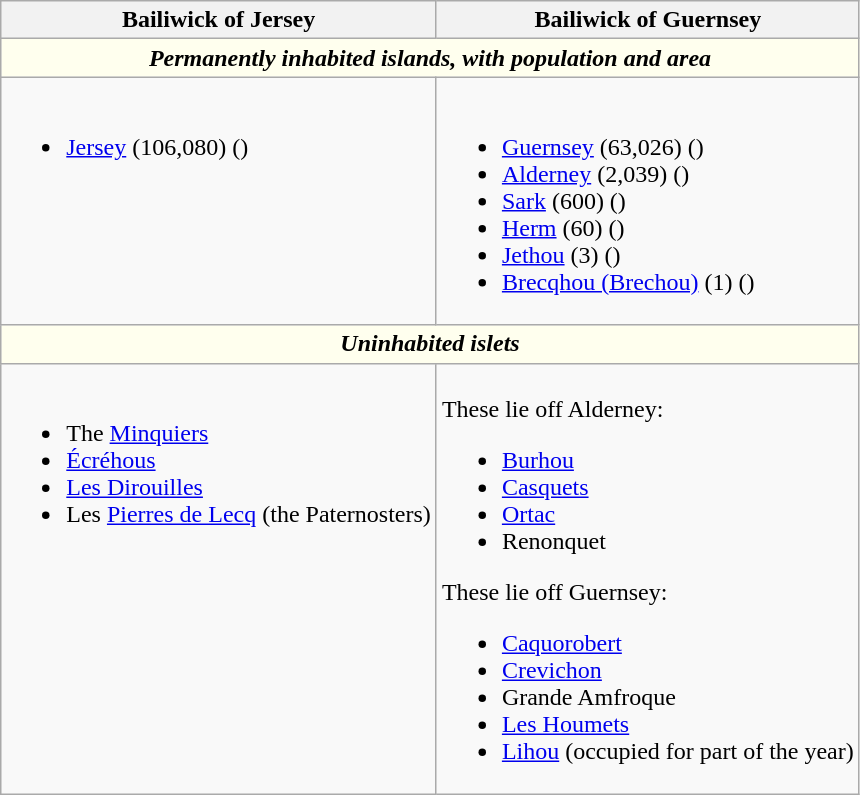<table class="wikitable">
<tr>
<th>Bailiwick of Jersey</th>
<th>Bailiwick of Guernsey</th>
</tr>
<tr>
<th colspan=2 style="background:#ffffee;"><em>Permanently inhabited islands, with population and area</em></th>
</tr>
<tr>
<td valign="top"><br><ul><li><a href='#'>Jersey</a> (106,080) ()</li></ul></td>
<td valign="top"><br><ul><li><a href='#'>Guernsey</a> (63,026) ()</li><li><a href='#'>Alderney</a> (2,039) ()</li><li><a href='#'>Sark</a> (600) ()</li><li><a href='#'>Herm</a> (60) ()</li><li><a href='#'>Jethou</a> (3) ()</li><li><a href='#'>Brecqhou (Brechou)</a> (1) ()</li></ul></td>
</tr>
<tr>
<th colspan=2 style="background:#ffffee;"><em>Uninhabited islets</em></th>
</tr>
<tr>
<td valign="top"><br><ul><li>The <a href='#'>Minquiers</a></li><li><a href='#'>Écréhous</a></li><li><a href='#'>Les Dirouilles</a></li><li>Les <a href='#'>Pierres de Lecq</a> (the Paternosters)</li></ul></td>
<td valign="top"><br>These lie off Alderney:<ul><li><a href='#'>Burhou</a></li><li><a href='#'>Casquets</a></li><li><a href='#'>Ortac</a></li><li>Renonquet</li></ul>These lie off Guernsey:<ul><li><a href='#'>Caquorobert</a></li><li><a href='#'>Crevichon</a></li><li>Grande Amfroque</li><li><a href='#'>Les Houmets</a></li><li><a href='#'>Lihou</a> (occupied for part of the year)</li></ul></td>
</tr>
</table>
